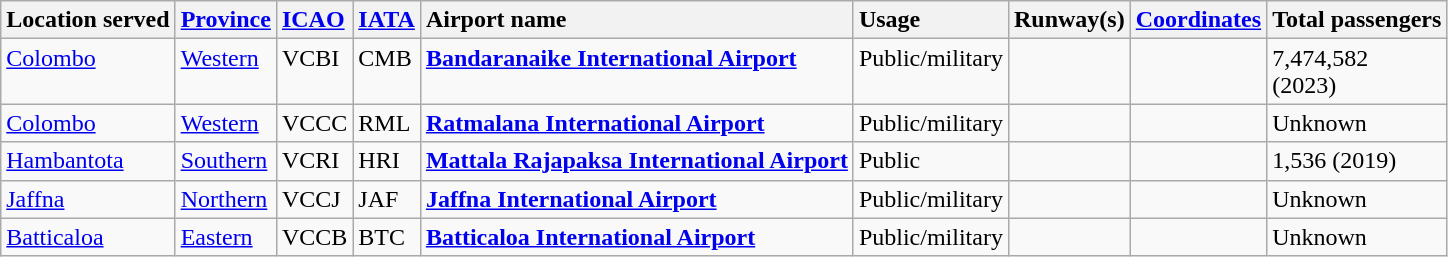<table class="wikitable sortable" border="1" style="text-align:left;">
<tr valign=baseline>
<th style="text-align:left;">Location served</th>
<th style="text-align:left;"><a href='#'>Province</a></th>
<th style="text-align:left;"><a href='#'>ICAO</a></th>
<th style="text-align:left;"><a href='#'>IATA</a></th>
<th style="text-align:left;">Airport name</th>
<th style="text-align:left;">Usage</th>
<th style="text-align:left;">Runway(s)</th>
<th style="text-align:left;"><a href='#'>Coordinates</a></th>
<th style="text-align:left;">Total passengers</th>
</tr>
<tr valign=top>
<td><a href='#'>Colombo</a></td>
<td><a href='#'>Western</a></td>
<td>VCBI</td>
<td>CMB</td>
<td><strong><a href='#'>Bandaranaike International Airport</a></strong></td>
<td>Public/military</td>
<td></td>
<td></td>
<td>7,474,582<br>(2023)</td>
</tr>
<tr>
<td><a href='#'>Colombo</a></td>
<td><a href='#'>Western</a></td>
<td>VCCC</td>
<td>RML</td>
<td><strong><a href='#'>Ratmalana International Airport</a></strong></td>
<td>Public/military</td>
<td></td>
<td></td>
<td>Unknown</td>
</tr>
<tr>
<td><a href='#'>Hambantota</a></td>
<td><a href='#'>Southern</a></td>
<td>VCRI</td>
<td>HRI</td>
<td><strong><a href='#'>Mattala Rajapaksa International Airport</a></strong></td>
<td>Public</td>
<td></td>
<td></td>
<td>1,536 (2019)</td>
</tr>
<tr>
<td><a href='#'>Jaffna</a></td>
<td><a href='#'>Northern</a></td>
<td>VCCJ</td>
<td>JAF</td>
<td><strong><a href='#'>Jaffna International Airport</a></strong></td>
<td>Public/military</td>
<td></td>
<td></td>
<td>Unknown</td>
</tr>
<tr>
<td><a href='#'>Batticaloa</a></td>
<td><a href='#'>Eastern</a></td>
<td>VCCB</td>
<td>BTC</td>
<td><strong><a href='#'>Batticaloa International Airport</a></strong></td>
<td>Public/military</td>
<td></td>
<td></td>
<td>Unknown</td>
</tr>
</table>
